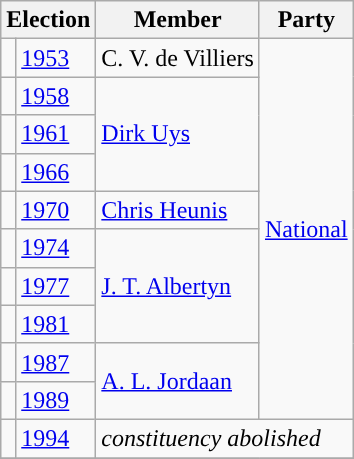<table class="wikitable">
<tr>
<th colspan="2">Election</th>
<th>Member</th>
<th>Party</th>
</tr>
<tr>
<td style="background-color: "></td>
<td><a href='#'>1953</a></td>
<td>C. V. de Villiers</td>
<td rowspan="10"><a href='#'>National</a></td>
</tr>
<tr>
<td style="background-color: "></td>
<td><a href='#'>1958</a></td>
<td rowspan="3"><a href='#'>Dirk Uys</a></td>
</tr>
<tr>
<td style="background-color: "></td>
<td><a href='#'>1961</a></td>
</tr>
<tr>
<td style="background-color: "></td>
<td><a href='#'>1966</a></td>
</tr>
<tr>
<td style="background-color: "></td>
<td><a href='#'>1970</a></td>
<td><a href='#'>Chris Heunis</a></td>
</tr>
<tr>
<td style="background-color: "></td>
<td><a href='#'>1974</a></td>
<td rowspan="3"><a href='#'>J. T. Albertyn</a></td>
</tr>
<tr>
<td style="background-color: "></td>
<td><a href='#'>1977</a></td>
</tr>
<tr>
<td style="background-color: "></td>
<td><a href='#'>1981</a></td>
</tr>
<tr>
<td style="background-color: "></td>
<td><a href='#'>1987</a></td>
<td rowspan="2"><a href='#'>A. L. Jordaan</a></td>
</tr>
<tr>
<td style="background-color: "></td>
<td><a href='#'>1989</a></td>
</tr>
<tr>
<td style="background-color: "></td>
<td><a href='#'>1994</a></td>
<td colspan="2"><em>constituency abolished</em></td>
</tr>
<tr>
</tr>
</table>
